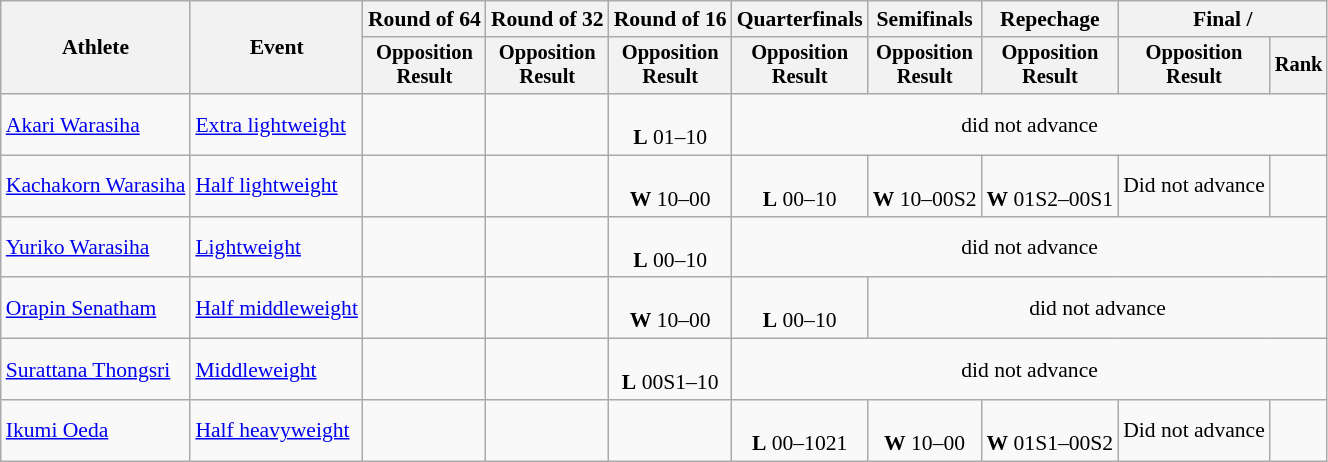<table class="wikitable" style="font-size:90%">
<tr>
<th rowspan="2">Athlete</th>
<th rowspan="2">Event</th>
<th>Round of 64</th>
<th>Round of 32</th>
<th>Round of 16</th>
<th>Quarterfinals</th>
<th>Semifinals</th>
<th>Repechage</th>
<th colspan=2>Final / </th>
</tr>
<tr style="font-size:95%">
<th>Opposition<br>Result</th>
<th>Opposition<br>Result</th>
<th>Opposition<br>Result</th>
<th>Opposition<br>Result</th>
<th>Opposition<br>Result</th>
<th>Opposition<br>Result</th>
<th>Opposition<br>Result</th>
<th>Rank</th>
</tr>
<tr align=center>
<td align=left><a href='#'>Akari Warasiha</a></td>
<td align=left><a href='#'>Extra lightweight</a></td>
<td></td>
<td></td>
<td> <br><strong>L</strong> 01–10</td>
<td colspan=5>did not advance</td>
</tr>
<tr align=center>
<td align=left><a href='#'>Kachakorn Warasiha</a></td>
<td align=left><a href='#'>Half lightweight</a></td>
<td></td>
<td></td>
<td> <br><strong>W</strong> 10–00</td>
<td> <br><strong>L</strong> 00–10</td>
<td> <br><strong>W</strong> 10–00S2</td>
<td> <br><strong>W</strong> 01S2–00S1</td>
<td>Did not advance</td>
<td></td>
</tr>
<tr align=center>
<td align=left><a href='#'>Yuriko Warasiha</a></td>
<td align=left><a href='#'>Lightweight</a></td>
<td></td>
<td></td>
<td> <br><strong>L</strong> 00–10</td>
<td colspan=5>did not advance</td>
</tr>
<tr align=center>
<td align=left><a href='#'>Orapin Senatham</a></td>
<td align=left><a href='#'>Half middleweight</a></td>
<td></td>
<td></td>
<td> <br><strong>W</strong> 10–00</td>
<td> <br><strong>L</strong> 00–10</td>
<td colspan=4>did not advance</td>
</tr>
<tr align=center>
<td align=left><a href='#'>Surattana Thongsri</a></td>
<td align=left><a href='#'>Middleweight</a></td>
<td></td>
<td></td>
<td> <br><strong>L</strong> 00S1–10</td>
<td colspan=5>did not advance</td>
</tr>
<tr align=center>
<td align=left><a href='#'>Ikumi Oeda</a></td>
<td align=left><a href='#'>Half heavyweight</a></td>
<td></td>
<td></td>
<td></td>
<td> <br><strong>L</strong> 00–1021</td>
<td> <br><strong>W</strong> 10–00</td>
<td> <br><strong>W</strong> 01S1–00S2</td>
<td>Did not advance</td>
<td></td>
</tr>
</table>
